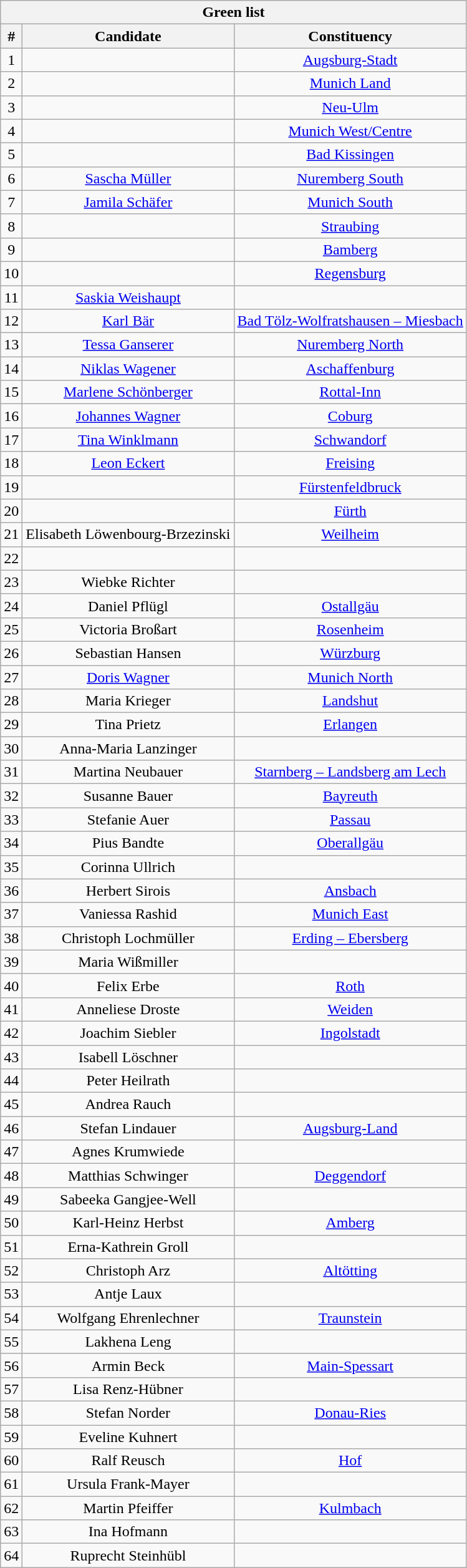<table class="wikitable mw-collapsible mw-collapsed" style="text-align:center">
<tr>
<th colspan=3>Green list</th>
</tr>
<tr>
<th>#</th>
<th>Candidate</th>
<th>Constituency</th>
</tr>
<tr>
<td>1</td>
<td></td>
<td><a href='#'>Augsburg-Stadt</a></td>
</tr>
<tr>
<td>2</td>
<td></td>
<td><a href='#'>Munich Land</a></td>
</tr>
<tr>
<td>3</td>
<td></td>
<td><a href='#'>Neu-Ulm</a></td>
</tr>
<tr>
<td>4</td>
<td></td>
<td><a href='#'>Munich West/Centre</a></td>
</tr>
<tr>
<td>5</td>
<td></td>
<td><a href='#'>Bad Kissingen</a></td>
</tr>
<tr>
<td>6</td>
<td><a href='#'>Sascha Müller</a></td>
<td><a href='#'>Nuremberg South</a></td>
</tr>
<tr>
<td>7</td>
<td><a href='#'>Jamila Schäfer</a></td>
<td><a href='#'>Munich South</a></td>
</tr>
<tr>
<td>8</td>
<td></td>
<td><a href='#'>Straubing</a></td>
</tr>
<tr>
<td>9</td>
<td></td>
<td><a href='#'>Bamberg</a></td>
</tr>
<tr>
<td>10</td>
<td></td>
<td><a href='#'>Regensburg</a></td>
</tr>
<tr>
<td>11</td>
<td><a href='#'>Saskia Weishaupt</a></td>
<td></td>
</tr>
<tr>
<td>12</td>
<td><a href='#'>Karl Bär</a></td>
<td><a href='#'>Bad Tölz-Wolfratshausen – Miesbach</a></td>
</tr>
<tr>
<td>13</td>
<td><a href='#'>Tessa Ganserer</a></td>
<td><a href='#'>Nuremberg North</a></td>
</tr>
<tr>
<td>14</td>
<td><a href='#'>Niklas Wagener</a></td>
<td><a href='#'>Aschaffenburg</a></td>
</tr>
<tr>
<td>15</td>
<td><a href='#'>Marlene Schönberger</a></td>
<td><a href='#'>Rottal-Inn</a></td>
</tr>
<tr>
<td>16</td>
<td><a href='#'>Johannes Wagner</a></td>
<td><a href='#'>Coburg</a></td>
</tr>
<tr>
<td>17</td>
<td><a href='#'>Tina Winklmann</a></td>
<td><a href='#'>Schwandorf</a></td>
</tr>
<tr>
<td>18</td>
<td><a href='#'>Leon Eckert</a></td>
<td><a href='#'>Freising</a></td>
</tr>
<tr>
<td>19</td>
<td></td>
<td><a href='#'>Fürstenfeldbruck</a></td>
</tr>
<tr>
<td>20</td>
<td></td>
<td><a href='#'>Fürth</a></td>
</tr>
<tr>
<td>21</td>
<td>Elisabeth Löwenbourg-Brzezinski</td>
<td><a href='#'>Weilheim</a></td>
</tr>
<tr>
<td>22</td>
<td></td>
<td></td>
</tr>
<tr>
<td>23</td>
<td>Wiebke Richter</td>
<td></td>
</tr>
<tr>
<td>24</td>
<td>Daniel Pflügl</td>
<td><a href='#'>Ostallgäu</a></td>
</tr>
<tr>
<td>25</td>
<td>Victoria Broßart</td>
<td><a href='#'>Rosenheim</a></td>
</tr>
<tr>
<td>26</td>
<td>Sebastian Hansen</td>
<td><a href='#'>Würzburg</a></td>
</tr>
<tr>
<td>27</td>
<td><a href='#'>Doris Wagner</a></td>
<td><a href='#'>Munich North</a></td>
</tr>
<tr>
<td>28</td>
<td>Maria Krieger</td>
<td><a href='#'>Landshut</a></td>
</tr>
<tr>
<td>29</td>
<td>Tina Prietz</td>
<td><a href='#'>Erlangen</a></td>
</tr>
<tr>
<td>30</td>
<td>Anna-Maria Lanzinger</td>
<td></td>
</tr>
<tr>
<td>31</td>
<td>Martina Neubauer</td>
<td><a href='#'>Starnberg – Landsberg am Lech</a></td>
</tr>
<tr>
<td>32</td>
<td>Susanne Bauer</td>
<td><a href='#'>Bayreuth</a></td>
</tr>
<tr>
<td>33</td>
<td>Stefanie Auer</td>
<td><a href='#'>Passau</a></td>
</tr>
<tr>
<td>34</td>
<td>Pius Bandte</td>
<td><a href='#'>Oberallgäu</a></td>
</tr>
<tr>
<td>35</td>
<td>Corinna Ullrich</td>
<td></td>
</tr>
<tr>
<td>36</td>
<td>Herbert Sirois</td>
<td><a href='#'>Ansbach</a></td>
</tr>
<tr>
<td>37</td>
<td>Vaniessa Rashid</td>
<td><a href='#'>Munich East</a></td>
</tr>
<tr>
<td>38</td>
<td>Christoph Lochmüller</td>
<td><a href='#'>Erding – Ebersberg</a></td>
</tr>
<tr>
<td>39</td>
<td>Maria Wißmiller</td>
<td></td>
</tr>
<tr>
<td>40</td>
<td>Felix Erbe</td>
<td><a href='#'>Roth</a></td>
</tr>
<tr>
<td>41</td>
<td>Anneliese Droste</td>
<td><a href='#'>Weiden</a></td>
</tr>
<tr>
<td>42</td>
<td>Joachim Siebler</td>
<td><a href='#'>Ingolstadt</a></td>
</tr>
<tr>
<td>43</td>
<td>Isabell Löschner</td>
<td></td>
</tr>
<tr>
<td>44</td>
<td>Peter Heilrath</td>
<td></td>
</tr>
<tr>
<td>45</td>
<td>Andrea Rauch</td>
<td></td>
</tr>
<tr>
<td>46</td>
<td>Stefan Lindauer</td>
<td><a href='#'>Augsburg-Land</a></td>
</tr>
<tr>
<td>47</td>
<td>Agnes Krumwiede</td>
<td></td>
</tr>
<tr>
<td>48</td>
<td>Matthias Schwinger</td>
<td><a href='#'>Deggendorf</a></td>
</tr>
<tr>
<td>49</td>
<td>Sabeeka Gangjee-Well</td>
<td></td>
</tr>
<tr>
<td>50</td>
<td>Karl-Heinz Herbst</td>
<td><a href='#'>Amberg</a></td>
</tr>
<tr>
<td>51</td>
<td>Erna-Kathrein Groll</td>
<td></td>
</tr>
<tr>
<td>52</td>
<td>Christoph Arz</td>
<td><a href='#'>Altötting</a></td>
</tr>
<tr>
<td>53</td>
<td>Antje Laux</td>
<td></td>
</tr>
<tr>
<td>54</td>
<td>Wolfgang Ehrenlechner</td>
<td><a href='#'>Traunstein</a></td>
</tr>
<tr>
<td>55</td>
<td>Lakhena Leng</td>
<td></td>
</tr>
<tr>
<td>56</td>
<td>Armin Beck</td>
<td><a href='#'>Main-Spessart</a></td>
</tr>
<tr>
<td>57</td>
<td>Lisa Renz-Hübner</td>
<td></td>
</tr>
<tr>
<td>58</td>
<td>Stefan Norder</td>
<td><a href='#'>Donau-Ries</a></td>
</tr>
<tr>
<td>59</td>
<td>Eveline Kuhnert</td>
<td></td>
</tr>
<tr>
<td>60</td>
<td>Ralf Reusch</td>
<td><a href='#'>Hof</a></td>
</tr>
<tr>
<td>61</td>
<td>Ursula Frank-Mayer</td>
<td></td>
</tr>
<tr>
<td>62</td>
<td>Martin Pfeiffer</td>
<td><a href='#'>Kulmbach</a></td>
</tr>
<tr>
<td>63</td>
<td>Ina Hofmann</td>
<td></td>
</tr>
<tr>
<td>64</td>
<td>Ruprecht Steinhübl</td>
<td></td>
</tr>
</table>
